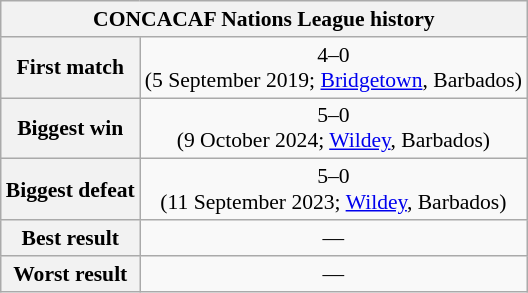<table class="wikitable collapsible collapsed" style="text-align: center;font-size:90%;">
<tr>
<th colspan="2">CONCACAF Nations League history</th>
</tr>
<tr>
<th>First match</th>
<td> 4–0 <br> (5 September 2019; <a href='#'>Bridgetown</a>, Barbados)</td>
</tr>
<tr>
<th>Biggest win</th>
<td> 5–0 <br> (9 October 2024; <a href='#'>Wildey</a>, Barbados)</td>
</tr>
<tr>
<th>Biggest defeat</th>
<td> 5–0 <br> (11 September 2023; <a href='#'>Wildey</a>, Barbados)</td>
</tr>
<tr>
<th>Best result</th>
<td>—</td>
</tr>
<tr>
<th>Worst result</th>
<td>—</td>
</tr>
</table>
